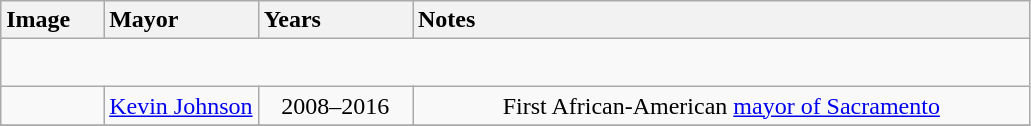<table class="wikitable" style="text-align:center">
<tr>
<th style="text-align:left; width:10%;">Image</th>
<th style="text-align:left; width:15%;">Mayor</th>
<th style="text-align:left; width:15%;">Years</th>
<th style="text-align:left; width:60%;">Notes</th>
</tr>
<tr style="height:2em">
</tr>
<tr>
<td></td>
<td><a href='#'>Kevin Johnson</a></td>
<td>2008–2016</td>
<td>First African-American <a href='#'>mayor of Sacramento</a></td>
</tr>
<tr>
</tr>
</table>
